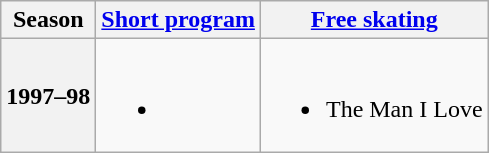<table class=wikitable style=text-align:center>
<tr>
<th>Season</th>
<th><a href='#'>Short program</a></th>
<th><a href='#'>Free skating</a></th>
</tr>
<tr>
<th>1997–98 <br> </th>
<td><br><ul><li></li></ul></td>
<td><br><ul><li>The Man I Love <br></li></ul></td>
</tr>
</table>
